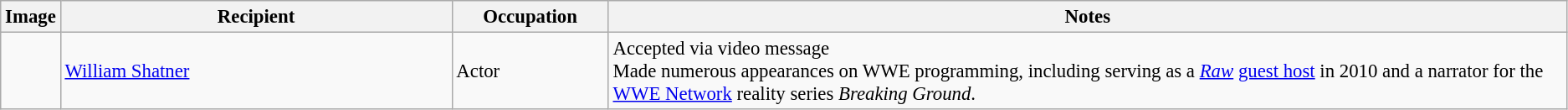<table class="wikitable" style="font-size: 95%">
<tr>
<th class="unsortable">Image</th>
<th style="width:25%;">Recipient<br></th>
<th style="width:10%;">Occupation</th>
<th class="unsortable">Notes</th>
</tr>
<tr>
<td></td>
<td><a href='#'>William Shatner</a></td>
<td>Actor</td>
<td>Accepted via video message<br>Made numerous appearances on WWE programming, including serving as a <em><a href='#'>Raw</a></em> <a href='#'>guest host</a> in 2010 and a narrator for the <a href='#'>WWE Network</a> reality series <em>Breaking Ground</em>.</td>
</tr>
</table>
